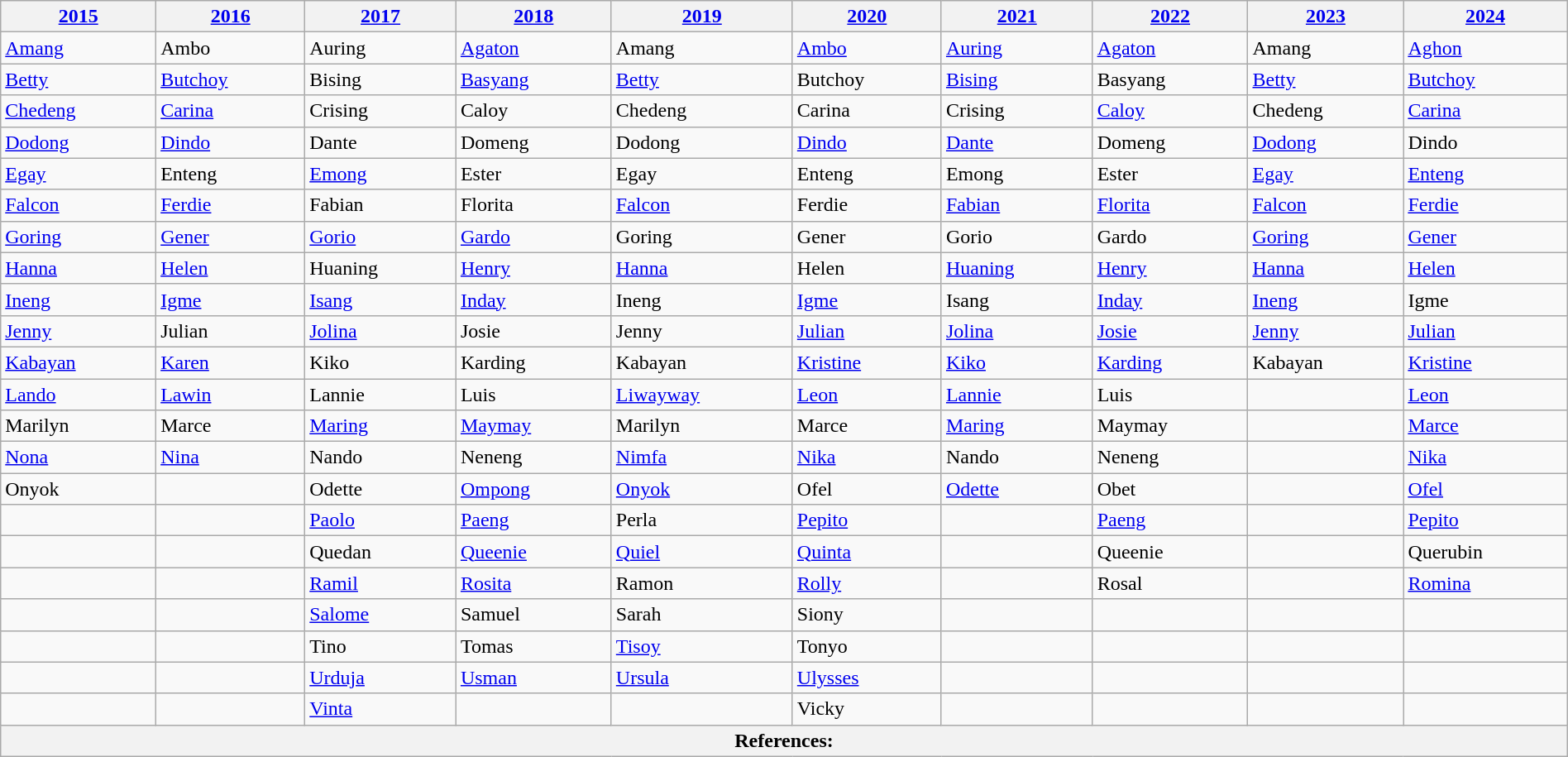<table class="wikitable" width="100%">
<tr>
<th><a href='#'>2015</a></th>
<th><a href='#'>2016</a></th>
<th><a href='#'>2017</a></th>
<th><a href='#'>2018</a></th>
<th><a href='#'>2019</a></th>
<th><a href='#'>2020</a></th>
<th><a href='#'>2021</a></th>
<th><a href='#'>2022</a></th>
<th><a href='#'>2023</a></th>
<th><a href='#'>2024</a></th>
</tr>
<tr>
<td><a href='#'>Amang</a></td>
<td>Ambo</td>
<td>Auring</td>
<td><a href='#'>Agaton</a></td>
<td>Amang</td>
<td><a href='#'>Ambo</a></td>
<td><a href='#'>Auring</a></td>
<td><a href='#'>Agaton</a></td>
<td>Amang</td>
<td><a href='#'>Aghon</a></td>
</tr>
<tr>
<td><a href='#'>Betty</a></td>
<td><a href='#'>Butchoy</a></td>
<td>Bising</td>
<td><a href='#'>Basyang</a></td>
<td><a href='#'>Betty</a></td>
<td>Butchoy</td>
<td><a href='#'>Bising</a></td>
<td>Basyang</td>
<td><a href='#'>Betty</a></td>
<td><a href='#'>Butchoy</a></td>
</tr>
<tr>
<td><a href='#'>Chedeng</a></td>
<td><a href='#'>Carina</a></td>
<td>Crising</td>
<td>Caloy</td>
<td>Chedeng</td>
<td>Carina</td>
<td>Crising</td>
<td><a href='#'>Caloy</a></td>
<td>Chedeng</td>
<td><a href='#'>Carina</a></td>
</tr>
<tr>
<td><a href='#'>Dodong</a></td>
<td><a href='#'>Dindo</a></td>
<td>Dante</td>
<td>Domeng</td>
<td>Dodong</td>
<td><a href='#'>Dindo</a></td>
<td><a href='#'>Dante</a></td>
<td>Domeng</td>
<td><a href='#'>Dodong</a></td>
<td>Dindo</td>
</tr>
<tr>
<td><a href='#'>Egay</a></td>
<td>Enteng</td>
<td><a href='#'>Emong</a></td>
<td>Ester</td>
<td>Egay</td>
<td>Enteng</td>
<td>Emong</td>
<td>Ester</td>
<td><a href='#'>Egay</a></td>
<td><a href='#'>Enteng</a></td>
</tr>
<tr>
<td><a href='#'>Falcon</a></td>
<td><a href='#'>Ferdie</a></td>
<td>Fabian</td>
<td>Florita</td>
<td><a href='#'>Falcon</a></td>
<td>Ferdie</td>
<td><a href='#'>Fabian</a></td>
<td><a href='#'>Florita</a></td>
<td><a href='#'>Falcon</a></td>
<td><a href='#'>Ferdie</a></td>
</tr>
<tr>
<td><a href='#'>Goring</a></td>
<td><a href='#'>Gener</a></td>
<td><a href='#'>Gorio</a></td>
<td><a href='#'>Gardo</a></td>
<td>Goring</td>
<td>Gener</td>
<td>Gorio</td>
<td>Gardo</td>
<td><a href='#'>Goring</a></td>
<td><a href='#'>Gener</a></td>
</tr>
<tr>
<td><a href='#'>Hanna</a></td>
<td><a href='#'>Helen</a></td>
<td>Huaning</td>
<td><a href='#'>Henry</a></td>
<td><a href='#'>Hanna</a></td>
<td>Helen</td>
<td><a href='#'>Huaning</a></td>
<td><a href='#'>Henry</a></td>
<td><a href='#'>Hanna</a></td>
<td><a href='#'>Helen</a></td>
</tr>
<tr>
<td><a href='#'>Ineng</a></td>
<td><a href='#'>Igme</a></td>
<td><a href='#'>Isang</a></td>
<td><a href='#'>Inday</a></td>
<td>Ineng</td>
<td><a href='#'>Igme</a></td>
<td>Isang</td>
<td><a href='#'>Inday</a></td>
<td><a href='#'>Ineng</a></td>
<td>Igme</td>
</tr>
<tr>
<td><a href='#'>Jenny</a></td>
<td>Julian</td>
<td><a href='#'>Jolina</a></td>
<td>Josie</td>
<td>Jenny</td>
<td><a href='#'>Julian</a></td>
<td><a href='#'>Jolina</a></td>
<td><a href='#'>Josie</a></td>
<td><a href='#'>Jenny</a></td>
<td><a href='#'>Julian</a></td>
</tr>
<tr>
<td><a href='#'>Kabayan</a></td>
<td><a href='#'>Karen</a></td>
<td>Kiko</td>
<td>Karding</td>
<td>Kabayan</td>
<td><a href='#'>Kristine</a></td>
<td><a href='#'>Kiko</a></td>
<td><a href='#'>Karding</a></td>
<td>Kabayan</td>
<td><a href='#'>Kristine</a></td>
</tr>
<tr>
<td><a href='#'>Lando</a></td>
<td><a href='#'>Lawin</a></td>
<td>Lannie</td>
<td>Luis</td>
<td><a href='#'>Liwayway</a></td>
<td><a href='#'>Leon</a></td>
<td><a href='#'>Lannie</a></td>
<td>Luis</td>
<td></td>
<td><a href='#'>Leon</a></td>
</tr>
<tr>
<td>Marilyn</td>
<td>Marce</td>
<td><a href='#'>Maring</a></td>
<td><a href='#'>Maymay</a></td>
<td>Marilyn</td>
<td>Marce</td>
<td><a href='#'>Maring</a></td>
<td>Maymay</td>
<td></td>
<td><a href='#'>Marce</a></td>
</tr>
<tr>
<td><a href='#'>Nona</a></td>
<td><a href='#'>Nina</a></td>
<td>Nando</td>
<td>Neneng</td>
<td><a href='#'>Nimfa</a></td>
<td><a href='#'>Nika</a></td>
<td>Nando</td>
<td>Neneng</td>
<td></td>
<td><a href='#'>Nika</a></td>
</tr>
<tr>
<td>Onyok</td>
<td></td>
<td>Odette</td>
<td><a href='#'>Ompong</a></td>
<td><a href='#'>Onyok</a></td>
<td>Ofel</td>
<td><a href='#'>Odette</a></td>
<td>Obet</td>
<td></td>
<td><a href='#'>Ofel</a></td>
</tr>
<tr>
<td></td>
<td></td>
<td><a href='#'>Paolo</a></td>
<td><a href='#'>Paeng</a></td>
<td>Perla</td>
<td><a href='#'>Pepito</a></td>
<td></td>
<td><a href='#'>Paeng</a></td>
<td></td>
<td><a href='#'>Pepito</a></td>
</tr>
<tr>
<td></td>
<td></td>
<td>Quedan</td>
<td><a href='#'>Queenie</a></td>
<td><a href='#'>Quiel</a></td>
<td><a href='#'>Quinta</a></td>
<td></td>
<td>Queenie</td>
<td></td>
<td>Querubin</td>
</tr>
<tr>
<td></td>
<td></td>
<td><a href='#'>Ramil</a></td>
<td><a href='#'>Rosita</a></td>
<td>Ramon</td>
<td><a href='#'>Rolly</a></td>
<td></td>
<td>Rosal</td>
<td></td>
<td><a href='#'>Romina</a></td>
</tr>
<tr>
<td></td>
<td></td>
<td><a href='#'>Salome</a></td>
<td>Samuel</td>
<td>Sarah</td>
<td>Siony</td>
<td></td>
<td></td>
<td></td>
<td></td>
</tr>
<tr>
<td></td>
<td></td>
<td>Tino</td>
<td>Tomas</td>
<td><a href='#'>Tisoy</a></td>
<td>Tonyo</td>
<td></td>
<td></td>
<td></td>
<td></td>
</tr>
<tr>
<td></td>
<td></td>
<td><a href='#'>Urduja</a></td>
<td><a href='#'>Usman</a></td>
<td><a href='#'>Ursula</a></td>
<td><a href='#'>Ulysses</a></td>
<td></td>
<td></td>
<td></td>
<td></td>
</tr>
<tr>
<td></td>
<td></td>
<td><a href='#'>Vinta</a></td>
<td></td>
<td></td>
<td>Vicky</td>
<td></td>
<td></td>
<td></td>
<td></td>
</tr>
<tr class="unsortable">
<th colspan=10>References:</th>
</tr>
</table>
